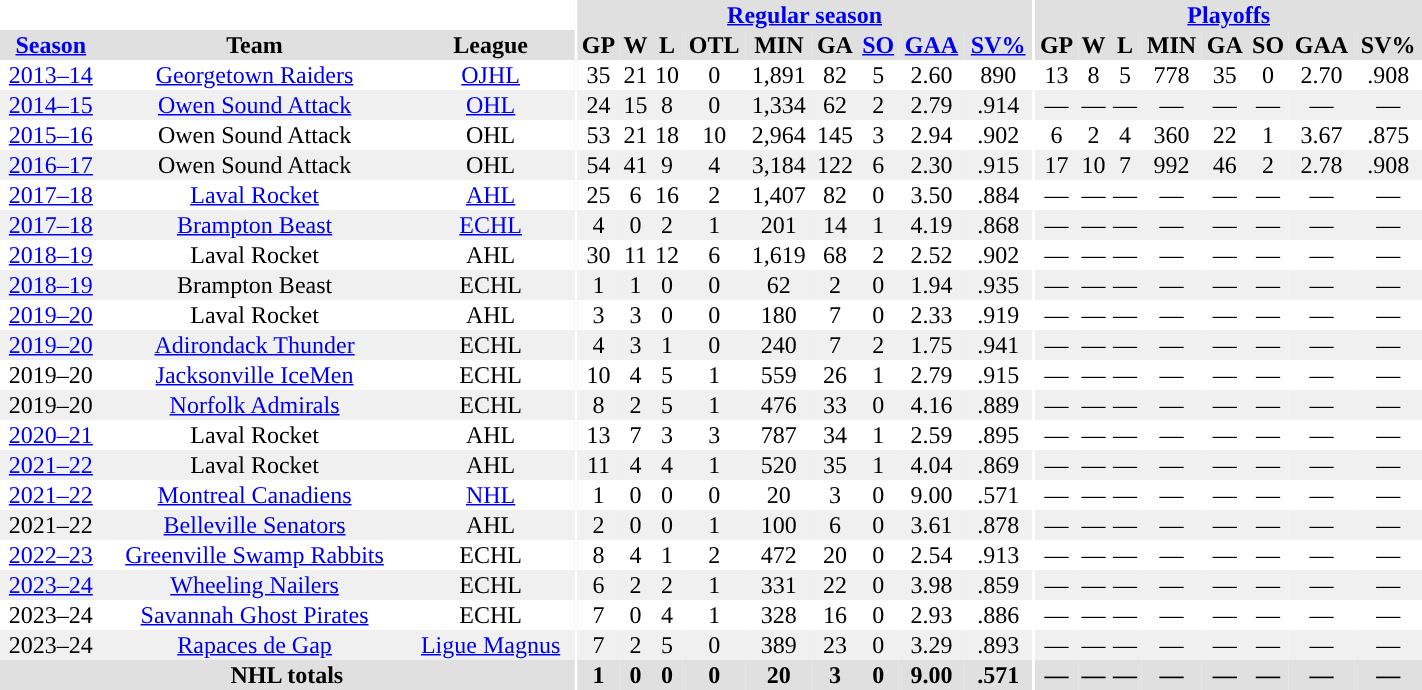<table border="0" cellpadding="1" cellspacing="0" ID="Table3" style="text-align:center; width:75%;">
<tr style="background:#e0e0e0;">
<th colspan="3" style="background:#fff;"></th>
<th rowspan="99" style="background:#fff;"></th>
<th colspan="9" style="background:#e0e0e0;"><a href='#'>Regular season</a></th>
<th rowspan="99" style="background:#fff;"></th>
<th colspan="8" style="background:#e0e0e0;"><a href='#'>Playoffs</a></th>
</tr>
<tr bgcolor="#e0e0e0">
<th><a href='#'>Season</a></th>
<th>Team</th>
<th>League</th>
<th>GP</th>
<th>W</th>
<th>L</th>
<th>OTL</th>
<th>MIN</th>
<th>GA</th>
<th><a href='#'>SO</a></th>
<th><a href='#'>GAA</a></th>
<th><a href='#'>SV%</a></th>
<th>GP</th>
<th>W</th>
<th>L</th>
<th>MIN</th>
<th>GA</th>
<th>SO</th>
<th>GAA</th>
<th>SV%</th>
</tr>
<tr>
<td><a href='#'>2013–14</a></td>
<td><a href='#'>Georgetown Raiders</a></td>
<td><a href='#'>OJHL</a></td>
<td>35</td>
<td>21</td>
<td>10</td>
<td>0</td>
<td>1,891</td>
<td>82</td>
<td>5</td>
<td>2.60</td>
<td>890</td>
<td>13</td>
<td>8</td>
<td>5</td>
<td>778</td>
<td>35</td>
<td>0</td>
<td>2.70</td>
<td>.908</td>
</tr>
<tr bgcolor="#f0f0f0">
<td><a href='#'>2014–15</a></td>
<td><a href='#'>Owen Sound Attack</a></td>
<td><a href='#'>OHL</a></td>
<td>24</td>
<td>15</td>
<td>8</td>
<td>0</td>
<td>1,334</td>
<td>62</td>
<td>2</td>
<td>2.79</td>
<td>.914</td>
<td>—</td>
<td>—</td>
<td>—</td>
<td>—</td>
<td>—</td>
<td>—</td>
<td>—</td>
<td>—</td>
</tr>
<tr>
<td><a href='#'>2015–16</a></td>
<td>Owen Sound Attack</td>
<td>OHL</td>
<td>53</td>
<td>21</td>
<td>18</td>
<td>10</td>
<td>2,964</td>
<td>145</td>
<td>3</td>
<td>2.94</td>
<td>.902</td>
<td>6</td>
<td>2</td>
<td>4</td>
<td>360</td>
<td>22</td>
<td>1</td>
<td>3.67</td>
<td>.875</td>
</tr>
<tr bgcolor="#f0f0f0">
<td><a href='#'>2016–17</a></td>
<td>Owen Sound Attack</td>
<td>OHL</td>
<td>54</td>
<td>41</td>
<td>9</td>
<td>4</td>
<td>3,184</td>
<td>122</td>
<td>6</td>
<td>2.30</td>
<td>.915</td>
<td>17</td>
<td>10</td>
<td>7</td>
<td>992</td>
<td>46</td>
<td>2</td>
<td>2.78</td>
<td>.908</td>
</tr>
<tr>
<td><a href='#'>2017–18</a></td>
<td><a href='#'>Laval Rocket</a></td>
<td><a href='#'>AHL</a></td>
<td>25</td>
<td>6</td>
<td>16</td>
<td>2</td>
<td>1,407</td>
<td>82</td>
<td>0</td>
<td>3.50</td>
<td>.884</td>
<td>—</td>
<td>—</td>
<td>—</td>
<td>—</td>
<td>—</td>
<td>—</td>
<td>—</td>
<td>—</td>
</tr>
<tr bgcolor="#f0f0f0">
<td><a href='#'>2017–18</a></td>
<td><a href='#'>Brampton Beast</a></td>
<td><a href='#'>ECHL</a></td>
<td>4</td>
<td>0</td>
<td>2</td>
<td>1</td>
<td>201</td>
<td>14</td>
<td>1</td>
<td>4.19</td>
<td>.868</td>
<td>—</td>
<td>—</td>
<td>—</td>
<td>—</td>
<td>—</td>
<td>—</td>
<td>—</td>
<td>—</td>
</tr>
<tr>
<td><a href='#'>2018–19</a></td>
<td>Laval Rocket</td>
<td>AHL</td>
<td>30</td>
<td>11</td>
<td>12</td>
<td>6</td>
<td>1,619</td>
<td>68</td>
<td>2</td>
<td>2.52</td>
<td>.902</td>
<td>—</td>
<td>—</td>
<td>—</td>
<td>—</td>
<td>—</td>
<td>—</td>
<td>—</td>
<td>—</td>
</tr>
<tr bgcolor="#f0f0f0">
<td><a href='#'>2018–19</a></td>
<td>Brampton Beast</td>
<td>ECHL</td>
<td>1</td>
<td>1</td>
<td>0</td>
<td>0</td>
<td>62</td>
<td>2</td>
<td>0</td>
<td>1.94</td>
<td>.935</td>
<td>—</td>
<td>—</td>
<td>—</td>
<td>—</td>
<td>—</td>
<td>—</td>
<td>—</td>
<td>—</td>
</tr>
<tr>
<td><a href='#'>2019–20</a></td>
<td>Laval Rocket</td>
<td>AHL</td>
<td>3</td>
<td>3</td>
<td>0</td>
<td>0</td>
<td>180</td>
<td>7</td>
<td>0</td>
<td>2.33</td>
<td>.919</td>
<td>—</td>
<td>—</td>
<td>—</td>
<td>—</td>
<td>—</td>
<td>—</td>
<td>—</td>
<td>—</td>
</tr>
<tr bgcolor="#f0f0f0">
<td><a href='#'>2019–20</a></td>
<td><a href='#'>Adirondack Thunder</a></td>
<td>ECHL</td>
<td>4</td>
<td>3</td>
<td>1</td>
<td>0</td>
<td>240</td>
<td>7</td>
<td>2</td>
<td>1.75</td>
<td>.941</td>
<td>—</td>
<td>—</td>
<td>—</td>
<td>—</td>
<td>—</td>
<td>—</td>
<td>—</td>
<td>—</td>
</tr>
<tr>
<td>2019–20</td>
<td><a href='#'>Jacksonville IceMen</a></td>
<td>ECHL</td>
<td>10</td>
<td>4</td>
<td>5</td>
<td>1</td>
<td>559</td>
<td>26</td>
<td>1</td>
<td>2.79</td>
<td>.915</td>
<td>—</td>
<td>—</td>
<td>—</td>
<td>—</td>
<td>—</td>
<td>—</td>
<td>—</td>
<td>—</td>
</tr>
<tr bgcolor="#f0f0f0">
<td>2019–20</td>
<td><a href='#'>Norfolk Admirals</a></td>
<td>ECHL</td>
<td>8</td>
<td>2</td>
<td>5</td>
<td>1</td>
<td>476</td>
<td>33</td>
<td>0</td>
<td>4.16</td>
<td>.889</td>
<td>—</td>
<td>—</td>
<td>—</td>
<td>—</td>
<td>—</td>
<td>—</td>
<td>—</td>
<td>—</td>
</tr>
<tr>
<td><a href='#'>2020–21</a></td>
<td>Laval Rocket</td>
<td>AHL</td>
<td>13</td>
<td>7</td>
<td>3</td>
<td>3</td>
<td>787</td>
<td>34</td>
<td>1</td>
<td>2.59</td>
<td>.895</td>
<td>—</td>
<td>—</td>
<td>—</td>
<td>—</td>
<td>—</td>
<td>—</td>
<td>—</td>
<td>—</td>
</tr>
<tr bgcolor="#f0f0f0">
<td><a href='#'>2021–22</a></td>
<td>Laval Rocket</td>
<td>AHL</td>
<td>11</td>
<td>4</td>
<td>4</td>
<td>1</td>
<td>520</td>
<td>35</td>
<td>1</td>
<td>4.04</td>
<td>.869</td>
<td>—</td>
<td>—</td>
<td>—</td>
<td>—</td>
<td>—</td>
<td>—</td>
<td>—</td>
<td>—</td>
</tr>
<tr>
<td><a href='#'>2021–22</a></td>
<td><a href='#'>Montreal Canadiens</a></td>
<td><a href='#'>NHL</a></td>
<td>1</td>
<td>0</td>
<td>0</td>
<td>0</td>
<td>20</td>
<td>3</td>
<td>0</td>
<td>9.00</td>
<td>.571</td>
<td>—</td>
<td>—</td>
<td>—</td>
<td>—</td>
<td>—</td>
<td>—</td>
<td>—</td>
<td>—</td>
</tr>
<tr bgcolor="#f0f0f0">
<td>2021–22</td>
<td><a href='#'>Belleville Senators</a></td>
<td>AHL</td>
<td>2</td>
<td>0</td>
<td>0</td>
<td>1</td>
<td>100</td>
<td>6</td>
<td>0</td>
<td>3.61</td>
<td>.878</td>
<td>—</td>
<td>—</td>
<td>—</td>
<td>—</td>
<td>—</td>
<td>—</td>
<td>—</td>
<td>—</td>
</tr>
<tr>
<td><a href='#'>2022–23</a></td>
<td><a href='#'>Greenville Swamp Rabbits</a></td>
<td>ECHL</td>
<td>8</td>
<td>4</td>
<td>1</td>
<td>2</td>
<td>472</td>
<td>20</td>
<td>0</td>
<td>2.54</td>
<td>.913</td>
<td>—</td>
<td>—</td>
<td>—</td>
<td>—</td>
<td>—</td>
<td>—</td>
<td>—</td>
<td>—</td>
</tr>
<tr bgcolor="#f0f0f0">
<td><a href='#'>2023–24</a></td>
<td><a href='#'>Wheeling Nailers</a></td>
<td>ECHL</td>
<td>6</td>
<td>2</td>
<td>2</td>
<td>1</td>
<td>331</td>
<td>22</td>
<td>0</td>
<td>3.98</td>
<td>.859</td>
<td>—</td>
<td>—</td>
<td>—</td>
<td>—</td>
<td>—</td>
<td>—</td>
<td>—</td>
<td>—</td>
</tr>
<tr>
<td>2023–24</td>
<td><a href='#'>Savannah Ghost Pirates</a></td>
<td>ECHL</td>
<td>7</td>
<td>0</td>
<td>4</td>
<td>1</td>
<td>328</td>
<td>16</td>
<td>0</td>
<td>2.93</td>
<td>.886</td>
<td>—</td>
<td>—</td>
<td>—</td>
<td>—</td>
<td>—</td>
<td>—</td>
<td>—</td>
<td>—</td>
</tr>
<tr bgcolor="#f0f0f0">
<td>2023–24</td>
<td><a href='#'>Rapaces de Gap</a></td>
<td><a href='#'>Ligue Magnus</a></td>
<td>7</td>
<td>2</td>
<td>5</td>
<td>0</td>
<td>389</td>
<td>23</td>
<td>0</td>
<td>3.29</td>
<td>.893</td>
<td>—</td>
<td>—</td>
<td>—</td>
<td>—</td>
<td>—</td>
<td>—</td>
<td>—</td>
<td>—</td>
</tr>
<tr bgcolor="#e0e0e0">
<th colspan="3">NHL totals</th>
<th>1</th>
<th>0</th>
<th>0</th>
<th>0</th>
<th>20</th>
<th>3</th>
<th>0</th>
<th>9.00</th>
<th>.571</th>
<th>—</th>
<th>—</th>
<th>—</th>
<th>—</th>
<th>—</th>
<th>—</th>
<th>—</th>
<th>—</th>
</tr>
</table>
